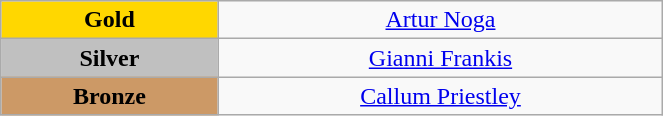<table class="wikitable" style="text-align:center; " width="35%">
<tr>
<td bgcolor="gold"><strong>Gold</strong></td>
<td><a href='#'>Artur Noga</a><br>  <small><em></em></small></td>
</tr>
<tr>
<td bgcolor="silver"><strong>Silver</strong></td>
<td><a href='#'>Gianni Frankis</a><br>  <small><em></em></small></td>
</tr>
<tr>
<td bgcolor="CC9966"><strong>Bronze</strong></td>
<td><a href='#'>Callum Priestley</a><br>  <small><em></em></small></td>
</tr>
</table>
